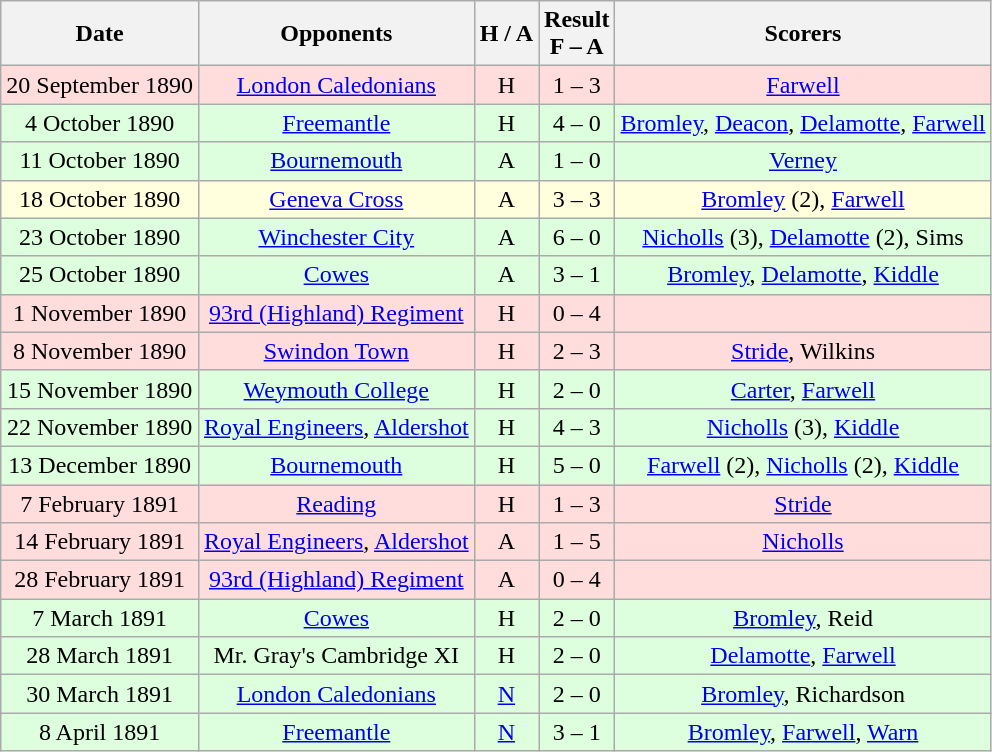<table class="wikitable" style="text-align:center">
<tr>
<th>Date</th>
<th>Opponents</th>
<th>H / A</th>
<th>Result<br>F – A</th>
<th>Scorers</th>
</tr>
<tr bgcolor="#ffdddd">
<td>20 September 1890</td>
<td><a href='#'>London Caledonians</a></td>
<td>H</td>
<td>1 – 3</td>
<td><a href='#'>Farwell</a></td>
</tr>
<tr bgcolor="#ddffdd">
<td>4 October 1890</td>
<td><a href='#'>Freemantle</a></td>
<td>H</td>
<td>4 – 0</td>
<td><a href='#'>Bromley</a>, <a href='#'>Deacon</a>, <a href='#'>Delamotte</a>, <a href='#'>Farwell</a></td>
</tr>
<tr bgcolor="#ddffdd">
<td>11 October 1890</td>
<td><a href='#'>Bournemouth</a></td>
<td>A</td>
<td>1 – 0</td>
<td><a href='#'>Verney</a></td>
</tr>
<tr bgcolor="#ffffdd">
<td>18 October 1890</td>
<td><a href='#'>Geneva Cross</a></td>
<td>A</td>
<td>3 – 3</td>
<td><a href='#'>Bromley</a> (2), <a href='#'>Farwell</a></td>
</tr>
<tr bgcolor="#ddffdd">
<td>23 October 1890</td>
<td><a href='#'>Winchester City</a></td>
<td>A</td>
<td>6 – 0</td>
<td><a href='#'>Nicholls</a> (3), <a href='#'>Delamotte</a> (2), Sims</td>
</tr>
<tr bgcolor="#ddffdd">
<td>25 October 1890</td>
<td><a href='#'>Cowes</a></td>
<td>A</td>
<td>3 – 1</td>
<td><a href='#'>Bromley</a>, <a href='#'>Delamotte</a>, <a href='#'>Kiddle</a></td>
</tr>
<tr bgcolor="#ffdddd">
<td>1 November 1890</td>
<td><a href='#'>93rd (Highland) Regiment</a></td>
<td>H</td>
<td>0 – 4</td>
<td></td>
</tr>
<tr bgcolor="#ffdddd">
<td>8 November 1890</td>
<td><a href='#'>Swindon Town</a></td>
<td>H</td>
<td>2 – 3</td>
<td><a href='#'>Stride</a>, Wilkins</td>
</tr>
<tr bgcolor="#ddffdd">
<td>15 November 1890</td>
<td><a href='#'>Weymouth College</a></td>
<td>H</td>
<td>2 – 0</td>
<td><a href='#'>Carter</a>, <a href='#'>Farwell</a></td>
</tr>
<tr bgcolor="#ddffdd">
<td>22 November 1890</td>
<td><a href='#'>Royal Engineers</a>, <a href='#'>Aldershot</a></td>
<td>H</td>
<td>4 – 3</td>
<td><a href='#'>Nicholls</a> (3), <a href='#'>Kiddle</a></td>
</tr>
<tr bgcolor="#ddffdd">
<td>13 December 1890</td>
<td><a href='#'>Bournemouth</a></td>
<td>H</td>
<td>5 – 0</td>
<td><a href='#'>Farwell</a> (2), <a href='#'>Nicholls</a> (2), <a href='#'>Kiddle</a></td>
</tr>
<tr bgcolor="#ffdddd">
<td>7 February 1891</td>
<td><a href='#'>Reading</a></td>
<td>H</td>
<td>1 – 3</td>
<td><a href='#'>Stride</a></td>
</tr>
<tr bgcolor="#ffdddd">
<td>14 February 1891</td>
<td><a href='#'>Royal Engineers</a>, <a href='#'>Aldershot</a></td>
<td>A</td>
<td>1 – 5</td>
<td><a href='#'>Nicholls</a></td>
</tr>
<tr bgcolor="#ffdddd">
<td>28 February 1891</td>
<td><a href='#'>93rd (Highland) Regiment</a></td>
<td>A</td>
<td>0 – 4</td>
<td></td>
</tr>
<tr bgcolor="#ddffdd">
<td>7 March 1891</td>
<td><a href='#'>Cowes</a></td>
<td>H</td>
<td>2 – 0</td>
<td><a href='#'>Bromley</a>, Reid</td>
</tr>
<tr bgcolor="#ddffdd">
<td>28 March 1891</td>
<td>Mr. Gray's Cambridge XI</td>
<td>H</td>
<td>2 – 0</td>
<td><a href='#'>Delamotte</a>, <a href='#'>Farwell</a></td>
</tr>
<tr bgcolor="#ddffdd">
<td>30 March 1891</td>
<td><a href='#'>London Caledonians</a></td>
<td><a href='#'>N</a></td>
<td>2 – 0</td>
<td><a href='#'>Bromley</a>, Richardson</td>
</tr>
<tr bgcolor="#ddffdd">
<td>8 April 1891</td>
<td><a href='#'>Freemantle</a></td>
<td><a href='#'>N</a></td>
<td>3 – 1</td>
<td><a href='#'>Bromley</a>, <a href='#'>Farwell</a>, <a href='#'>Warn</a></td>
</tr>
</table>
